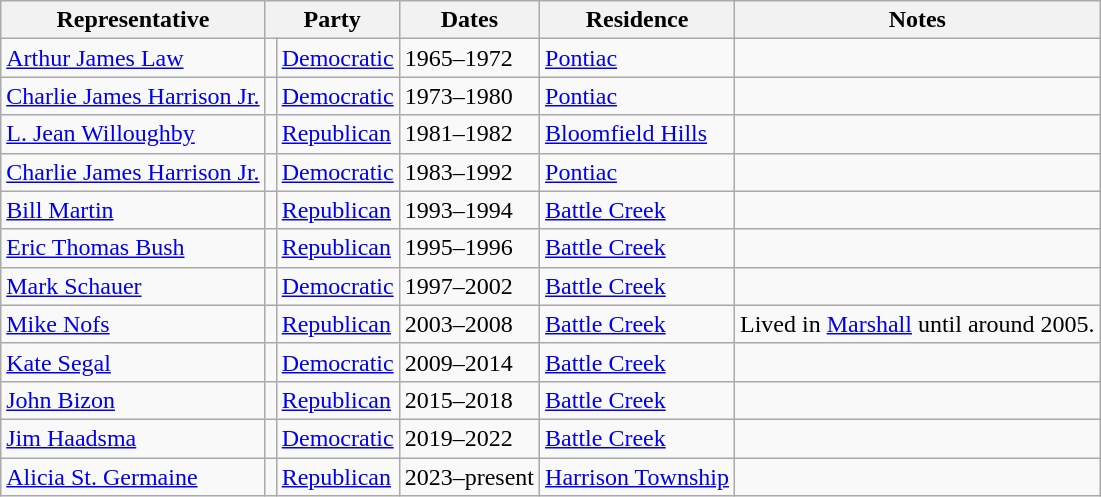<table class=wikitable>
<tr valign=bottom>
<th>Representative</th>
<th colspan="2">Party</th>
<th>Dates</th>
<th>Residence</th>
<th>Notes</th>
</tr>
<tr>
<td><a href='#'>Arthur James Law</a></td>
<td bgcolor=></td>
<td><a href='#'>Democratic</a></td>
<td>1965–1972</td>
<td><a href='#'>Pontiac</a></td>
<td></td>
</tr>
<tr>
<td><a href='#'>Charlie James Harrison Jr.</a></td>
<td bgcolor=></td>
<td><a href='#'>Democratic</a></td>
<td>1973–1980</td>
<td><a href='#'>Pontiac</a></td>
<td></td>
</tr>
<tr>
<td><a href='#'>L. Jean Willoughby</a></td>
<td bgcolor=></td>
<td><a href='#'>Republican</a></td>
<td>1981–1982</td>
<td><a href='#'>Bloomfield Hills</a></td>
<td></td>
</tr>
<tr>
<td><a href='#'>Charlie James Harrison Jr.</a></td>
<td bgcolor=></td>
<td><a href='#'>Democratic</a></td>
<td>1983–1992</td>
<td><a href='#'>Pontiac</a></td>
<td></td>
</tr>
<tr>
<td><a href='#'>Bill Martin</a></td>
<td bgcolor=></td>
<td><a href='#'>Republican</a></td>
<td>1993–1994</td>
<td><a href='#'>Battle Creek</a></td>
<td></td>
</tr>
<tr>
<td><a href='#'>Eric Thomas Bush</a></td>
<td bgcolor=></td>
<td><a href='#'>Republican</a></td>
<td>1995–1996</td>
<td><a href='#'>Battle Creek</a></td>
<td></td>
</tr>
<tr>
<td><a href='#'>Mark Schauer</a></td>
<td bgcolor=></td>
<td><a href='#'>Democratic</a></td>
<td>1997–2002</td>
<td><a href='#'>Battle Creek</a></td>
<td></td>
</tr>
<tr>
<td><a href='#'>Mike Nofs</a></td>
<td bgcolor=></td>
<td><a href='#'>Republican</a></td>
<td>2003–2008</td>
<td><a href='#'>Battle Creek</a></td>
<td>Lived in <a href='#'>Marshall</a> until around 2005.</td>
</tr>
<tr>
<td><a href='#'>Kate Segal</a></td>
<td bgcolor=></td>
<td><a href='#'>Democratic</a></td>
<td>2009–2014</td>
<td><a href='#'>Battle Creek</a></td>
<td></td>
</tr>
<tr>
<td><a href='#'>John Bizon</a></td>
<td bgcolor=></td>
<td><a href='#'>Republican</a></td>
<td>2015–2018</td>
<td><a href='#'>Battle Creek</a></td>
<td></td>
</tr>
<tr>
<td><a href='#'>Jim Haadsma</a></td>
<td bgcolor=></td>
<td><a href='#'>Democratic</a></td>
<td>2019–2022</td>
<td><a href='#'>Battle Creek</a></td>
<td></td>
</tr>
<tr>
<td><a href='#'>Alicia St. Germaine</a></td>
<td bgcolor=></td>
<td><a href='#'>Republican</a></td>
<td>2023–present</td>
<td><a href='#'>Harrison Township</a></td>
<td></td>
</tr>
</table>
